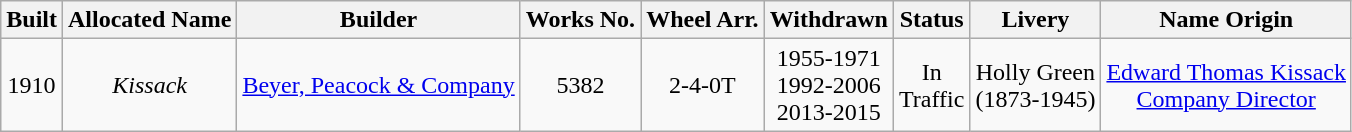<table class="wikitable">
<tr>
<th>Built</th>
<th>Allocated Name</th>
<th>Builder</th>
<th>Works No.</th>
<th>Wheel Arr.</th>
<th>Withdrawn</th>
<th>Status</th>
<th>Livery</th>
<th>Name Origin</th>
</tr>
<tr>
<td align="center">1910</td>
<td align="center"><em>Kissack</em></td>
<td align="center"><a href='#'>Beyer, Peacock & Company</a></td>
<td align="center">5382</td>
<td align="center">2-4-0T</td>
<td align="center">1955-1971<br>1992-2006<br>2013-2015</td>
<td align="center">In<br>Traffic</td>
<td align="center">Holly Green<br>(1873-1945)</td>
<td align="center"><a href='#'>Edward Thomas Kissack<br>Company Director</a></td>
</tr>
</table>
